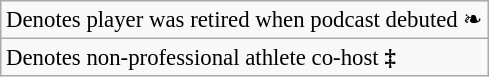<table class="wikitable" style="font-size:95%">
<tr>
<td align="left">Denotes player was retired when podcast debuted ❧</td>
</tr>
<tr>
<td align="left">Denotes non-professional athlete co-host <strong>‡</strong></td>
</tr>
</table>
